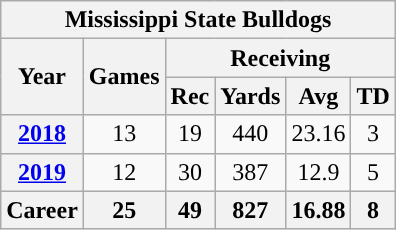<table class="wikitable" style="text-align:center;">
<tr>
<th colspan="15">Mississippi State Bulldogs</th>
</tr>
<tr>
<th rowspan="2">Year</th>
<th rowspan="2">Games</th>
<th colspan="4">Receiving</th>
</tr>
<tr>
<th>Rec</th>
<th>Yards</th>
<th>Avg</th>
<th>TD</th>
</tr>
<tr>
<th><a href='#'>2018</a></th>
<td>13</td>
<td>19</td>
<td>440</td>
<td>23.16</td>
<td>3</td>
</tr>
<tr>
<th><a href='#'>2019</a></th>
<td>12</td>
<td>30</td>
<td>387</td>
<td>12.9</td>
<td>5</td>
</tr>
<tr>
<th>Career</th>
<th>25</th>
<th>49</th>
<th>827</th>
<th>16.88</th>
<th>8</th>
</tr>
</table>
